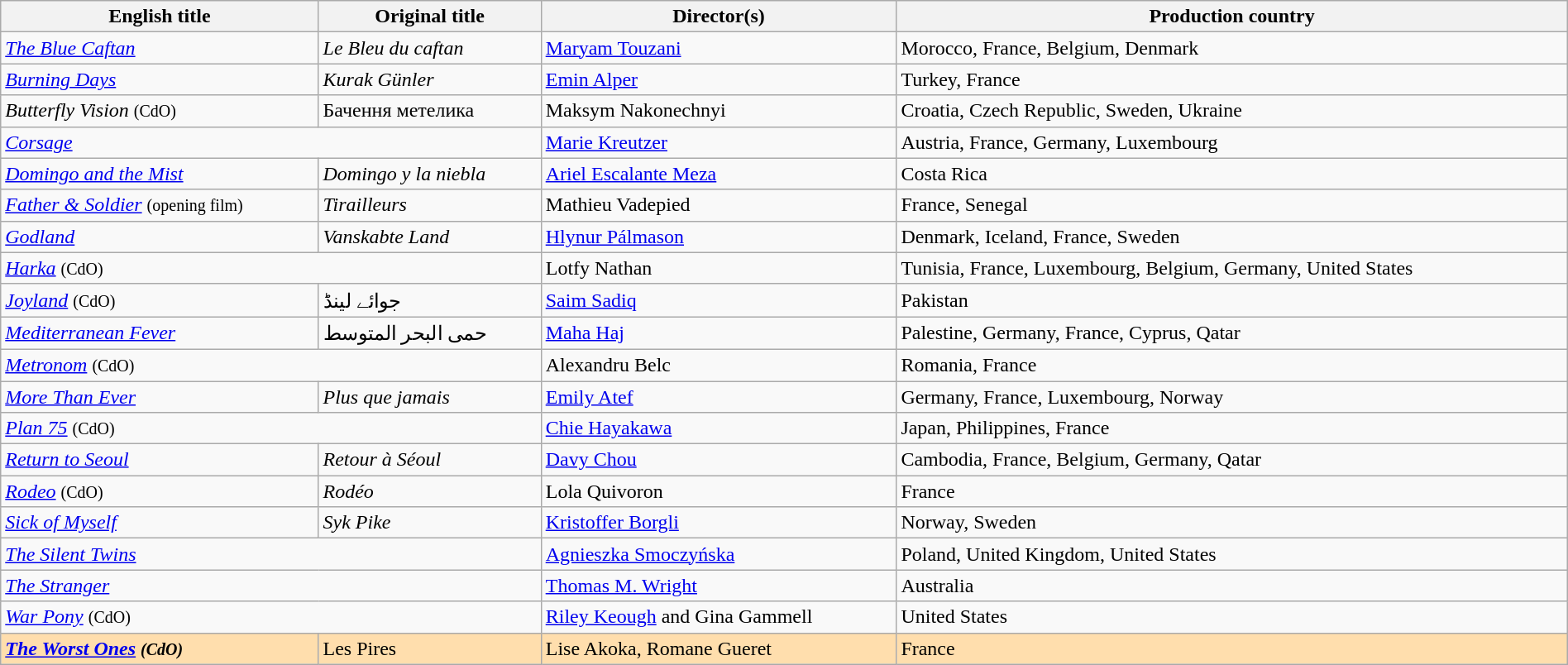<table class="wikitable" style="width:100%; margin-bottom:4px">
<tr>
<th>English title</th>
<th>Original title</th>
<th>Director(s)</th>
<th>Production country</th>
</tr>
<tr>
<td><em><a href='#'>The Blue Caftan</a></em></td>
<td><em>Le Bleu du caftan</em></td>
<td><a href='#'>Maryam Touzani</a></td>
<td>Morocco, France, Belgium, Denmark</td>
</tr>
<tr>
<td><em><a href='#'>Burning Days</a></em></td>
<td><em>Kurak Günler</em></td>
<td><a href='#'>Emin Alper</a></td>
<td>Turkey, France</td>
</tr>
<tr>
<td><em>Butterfly Vision</em> <small>(CdO)</small></td>
<td>Бачення метелика</td>
<td>Maksym Nakonechnyi</td>
<td>Croatia, Czech Republic, Sweden, Ukraine</td>
</tr>
<tr>
<td colspan="2"><em><a href='#'>Corsage</a></em></td>
<td><a href='#'>Marie Kreutzer</a></td>
<td>Austria, France, Germany, Luxembourg</td>
</tr>
<tr>
<td><em><a href='#'>Domingo and the Mist</a></em></td>
<td><em>Domingo y la niebla</em></td>
<td><a href='#'>Ariel Escalante Meza</a></td>
<td>Costa Rica</td>
</tr>
<tr>
<td><em><a href='#'>Father & Soldier</a></em> <small>(opening film)</small></td>
<td><em>Tirailleurs</em></td>
<td>Mathieu Vadepied</td>
<td>France, Senegal</td>
</tr>
<tr>
<td><em><a href='#'>Godland</a></em></td>
<td><em>Vanskabte Land</em></td>
<td><a href='#'>Hlynur Pálmason</a></td>
<td>Denmark, Iceland, France, Sweden</td>
</tr>
<tr>
<td colspan="2"><em><a href='#'>Harka</a></em> <small>(CdO)</small></td>
<td>Lotfy Nathan</td>
<td>Tunisia, France, Luxembourg, Belgium, Germany, United States</td>
</tr>
<tr>
<td><em><a href='#'>Joyland</a></em> <small>(CdO)</small></td>
<td>جوائے لینڈ</td>
<td><a href='#'>Saim Sadiq</a></td>
<td>Pakistan</td>
</tr>
<tr>
<td><em><a href='#'>Mediterranean Fever</a></em></td>
<td>حمى البحر المتوسط</td>
<td><a href='#'>Maha Haj</a></td>
<td>Palestine, Germany, France, Cyprus, Qatar</td>
</tr>
<tr>
<td colspan="2"><em><a href='#'>Metronom</a></em> <small>(CdO)</small></td>
<td>Alexandru Belc</td>
<td>Romania, France</td>
</tr>
<tr>
<td><em><a href='#'>More Than Ever</a></em></td>
<td><em>Plus que jamais</em></td>
<td><a href='#'>Emily Atef</a></td>
<td>Germany, France, Luxembourg, Norway</td>
</tr>
<tr>
<td colspan="2"><em><a href='#'>Plan 75</a></em> <small>(CdO)</small></td>
<td><a href='#'>Chie Hayakawa</a></td>
<td>Japan, Philippines, France</td>
</tr>
<tr>
<td><em><a href='#'>Return to Seoul</a></em></td>
<td><em>Retour à Séoul</em></td>
<td><a href='#'>Davy Chou</a></td>
<td>Cambodia, France, Belgium, Germany, Qatar</td>
</tr>
<tr>
<td><em><a href='#'>Rodeo</a></em> <small>(CdO)</small></td>
<td><em>Rodéo</em></td>
<td>Lola Quivoron</td>
<td>France</td>
</tr>
<tr>
<td><em><a href='#'>Sick of Myself</a></em></td>
<td><em>Syk Pike</em></td>
<td><a href='#'>Kristoffer Borgli</a></td>
<td>Norway, Sweden</td>
</tr>
<tr>
<td colspan=2><em><a href='#'>The Silent Twins</a></em></td>
<td><a href='#'>Agnieszka Smoczyńska</a></td>
<td>Poland, United Kingdom, United States</td>
</tr>
<tr>
<td colspan=2><em><a href='#'>The Stranger</a></em></td>
<td><a href='#'>Thomas M. Wright</a></td>
<td>Australia</td>
</tr>
<tr>
<td colspan=2><em><a href='#'>War Pony</a></em> <small>(CdO)</small></td>
<td><a href='#'>Riley Keough</a> and Gina Gammell</td>
<td>United States</td>
</tr>
<tr style="background:#FFDEAD;">
<td><strong><em><a href='#'>The Worst Ones</a><em> <small>(CdO)</small><strong></td>
<td></em></strong>Les Pires<strong><em></td>
<td></strong>Lise Akoka, Romane Gueret<strong></td>
<td></strong>France<strong></td>
</tr>
</table>
